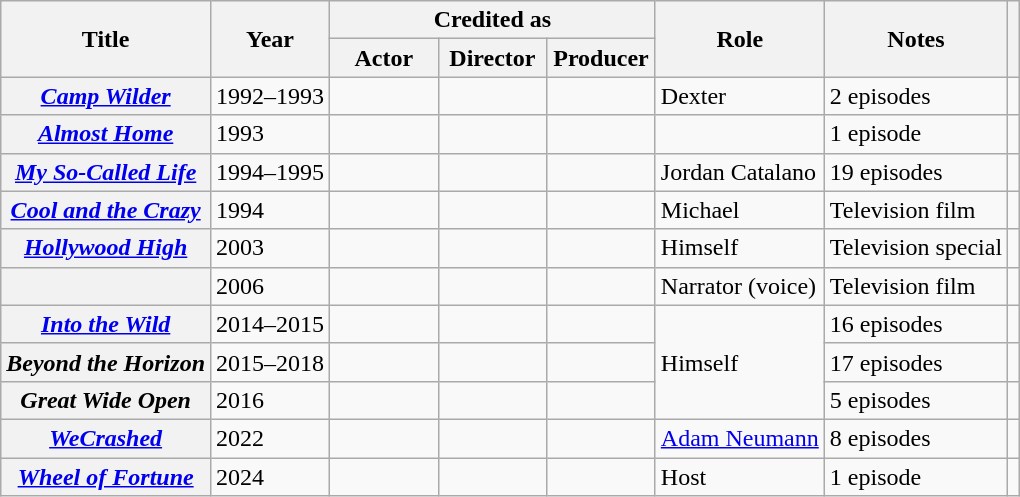<table class="wikitable sortable plainrowheaders" style="margin-right: 0;">
<tr>
<th rowspan="2" scope="col">Title</th>
<th rowspan="2" scope="col">Year</th>
<th colspan="3" scope="col">Credited as</th>
<th rowspan="2" scope="col">Role</th>
<th rowspan="2" scope="col" class="unsortable">Notes</th>
<th rowspan="2" scope="col" class="unsortable"></th>
</tr>
<tr>
<th width=65>Actor</th>
<th width=65>Director</th>
<th width=65>Producer</th>
</tr>
<tr>
<th scope="row"><em><a href='#'>Camp Wilder</a></em></th>
<td>1992–1993</td>
<td></td>
<td></td>
<td></td>
<td>Dexter</td>
<td>2 episodes</td>
<td style="text-align:center;"></td>
</tr>
<tr>
<th scope="row"><em><a href='#'>Almost Home</a></em></th>
<td>1993</td>
<td></td>
<td></td>
<td></td>
<td></td>
<td>1 episode</td>
<td style="text-align:center;"></td>
</tr>
<tr>
<th scope="row"><em><a href='#'>My So-Called Life</a></em></th>
<td>1994–1995</td>
<td></td>
<td></td>
<td></td>
<td>Jordan Catalano</td>
<td>19 episodes</td>
<td style="text-align:center;"></td>
</tr>
<tr>
<th scope="row"><em><a href='#'>Cool and the Crazy</a></em></th>
<td>1994</td>
<td></td>
<td></td>
<td></td>
<td>Michael</td>
<td>Television film</td>
<td style="text-align:center;"></td>
</tr>
<tr>
<th scope="row"><em><a href='#'>Hollywood High</a></em></th>
<td>2003</td>
<td></td>
<td></td>
<td></td>
<td>Himself</td>
<td>Television special</td>
<td style="text-align:center;"></td>
</tr>
<tr>
<th scope="row"><em></em></th>
<td>2006</td>
<td></td>
<td></td>
<td></td>
<td>Narrator (voice)</td>
<td>Television film</td>
<td style="text-align:center;"></td>
</tr>
<tr>
<th scope="row"><em><a href='#'>Into the Wild</a></em></th>
<td>2014–2015</td>
<td></td>
<td></td>
<td></td>
<td rowspan="3">Himself</td>
<td>16 episodes</td>
<td style="text-align:center;"></td>
</tr>
<tr>
<th scope="row"><em>Beyond the Horizon</em></th>
<td>2015–2018</td>
<td></td>
<td></td>
<td></td>
<td>17 episodes</td>
<td style="text-align:center;"></td>
</tr>
<tr>
<th scope="row"><em>Great Wide Open</em></th>
<td>2016</td>
<td></td>
<td></td>
<td></td>
<td>5 episodes</td>
<td style="text-align:center;"></td>
</tr>
<tr>
<th scope=row><em><a href='#'>WeCrashed</a></em></th>
<td>2022</td>
<td></td>
<td></td>
<td></td>
<td><a href='#'>Adam Neumann</a></td>
<td>8 episodes</td>
<td style="text-align:center;"></td>
</tr>
<tr>
<th scope=row><em><a href='#'>Wheel of Fortune</a></em></th>
<td>2024</td>
<td></td>
<td></td>
<td></td>
<td>Host</td>
<td>1 episode</td>
<td style=text-align:center;"></td>
</tr>
</table>
